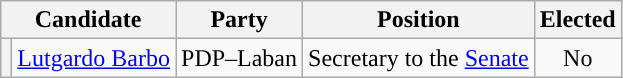<table class="wikitable sortable" style="text-align:center;font-size:100%;">
<tr>
<th colspan="2">Candidate</th>
<th>Party</th>
<th>Position</th>
<th>Elected</th>
</tr>
<tr>
<th style="background:"></th>
<td><a href='#'>Lutgardo Barbo</a></td>
<td>PDP–Laban</td>
<td>Secretary to the <a href='#'>Senate</a></td>
<td>No</td>
</tr>
</table>
